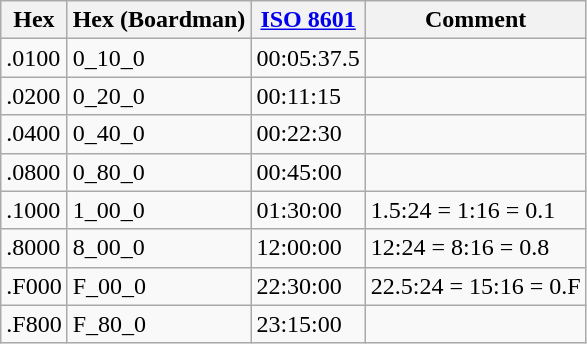<table class="wikitable">
<tr>
<th>Hex</th>
<th>Hex (Boardman)</th>
<th><a href='#'>ISO 8601</a></th>
<th>Comment</th>
</tr>
<tr>
<td>.0100</td>
<td>0_10_0</td>
<td>00:05:37.5</td>
<td></td>
</tr>
<tr>
<td>.0200</td>
<td>0_20_0</td>
<td>00:11:15</td>
<td></td>
</tr>
<tr>
<td>.0400</td>
<td>0_40_0</td>
<td>00:22:30</td>
<td></td>
</tr>
<tr>
<td>.0800</td>
<td>0_80_0</td>
<td>00:45:00</td>
<td></td>
</tr>
<tr>
<td>.1000</td>
<td>1_00_0</td>
<td>01:30:00</td>
<td>1.5:24 = 1:16 = 0.1</td>
</tr>
<tr>
<td>.8000</td>
<td>8_00_0</td>
<td>12:00:00</td>
<td>12:24 = 8:16 = 0.8</td>
</tr>
<tr>
<td>.F000</td>
<td>F_00_0</td>
<td>22:30:00</td>
<td>22.5:24 = 15:16 = 0.F</td>
</tr>
<tr>
<td>.F800</td>
<td>F_80_0</td>
<td>23:15:00</td>
<td></td>
</tr>
</table>
